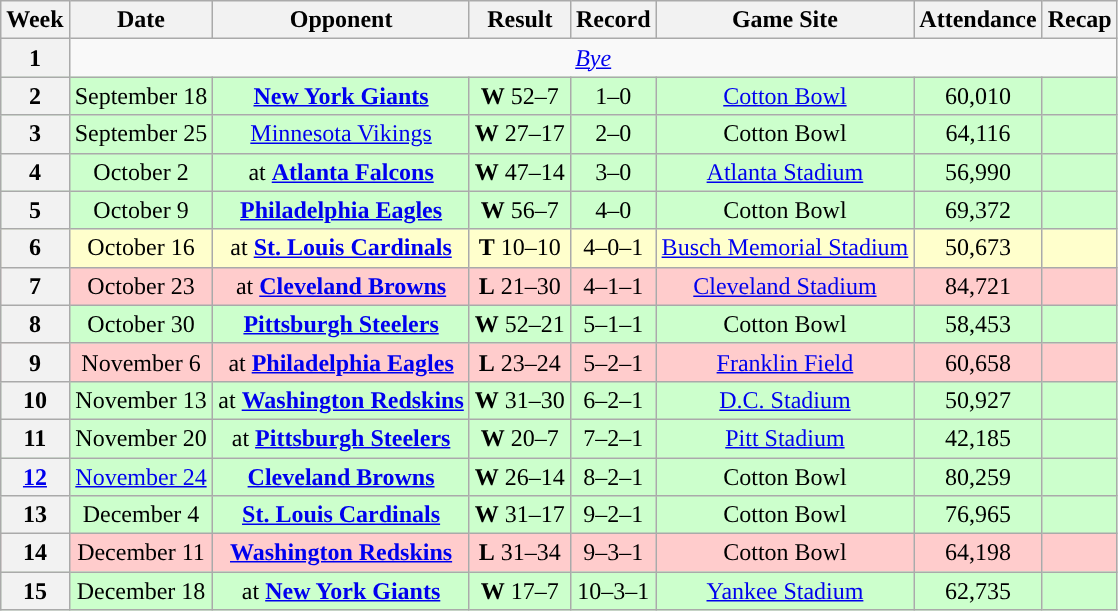<table class="wikitable" style="text-align:center">
<tr>
<th>Week</th>
<th>Date</th>
<th>Opponent</th>
<th>Result</th>
<th>Record</th>
<th>Game Site</th>
<th>Attendance</th>
<th>Recap</th>
</tr>
<tr>
<th>1</th>
<td colspan=7><em><a href='#'>Bye</a></em></td>
</tr>
<tr style="background: #cfc">
<th>2</th>
<td>September 18</td>
<td><strong><a href='#'>New York Giants</a></strong></td>
<td><strong>W</strong> 52–7</td>
<td>1–0</td>
<td><a href='#'>Cotton Bowl</a></td>
<td>60,010</td>
<td></td>
</tr>
<tr style="background: #cfc">
<th>3</th>
<td>September 25</td>
<td><a href='#'>Minnesota Vikings</a></td>
<td><strong>W</strong> 27–17</td>
<td>2–0</td>
<td>Cotton Bowl</td>
<td>64,116</td>
<td></td>
</tr>
<tr style="background: #cfc">
<th>4</th>
<td>October 2</td>
<td>at <strong><a href='#'>Atlanta Falcons</a></strong></td>
<td><strong>W</strong> 47–14</td>
<td>3–0</td>
<td><a href='#'>Atlanta Stadium</a></td>
<td>56,990</td>
<td></td>
</tr>
<tr style="background: #cfc">
<th>5</th>
<td>October 9</td>
<td><strong><a href='#'>Philadelphia Eagles</a></strong></td>
<td><strong>W</strong> 56–7</td>
<td>4–0</td>
<td>Cotton Bowl</td>
<td>69,372</td>
<td></td>
</tr>
<tr style="background: #ffc">
<th>6</th>
<td>October 16</td>
<td>at <strong><a href='#'>St. Louis Cardinals</a></strong></td>
<td><strong>T</strong> 10–10</td>
<td>4–0–1</td>
<td><a href='#'>Busch Memorial Stadium</a></td>
<td>50,673</td>
<td></td>
</tr>
<tr style="background: #fcc">
<th>7</th>
<td>October 23</td>
<td>at <strong><a href='#'>Cleveland Browns</a></strong></td>
<td><strong>L</strong> 21–30</td>
<td>4–1–1</td>
<td><a href='#'>Cleveland Stadium</a></td>
<td>84,721</td>
<td></td>
</tr>
<tr style="background: #cfc">
<th>8</th>
<td>October 30</td>
<td><strong><a href='#'>Pittsburgh Steelers</a></strong></td>
<td><strong>W</strong> 52–21</td>
<td>5–1–1</td>
<td>Cotton Bowl</td>
<td>58,453</td>
<td></td>
</tr>
<tr style="background: #fcc">
<th>9</th>
<td>November 6</td>
<td>at <strong><a href='#'>Philadelphia Eagles</a></strong></td>
<td><strong>L</strong> 23–24</td>
<td>5–2–1</td>
<td><a href='#'>Franklin Field</a></td>
<td>60,658</td>
<td></td>
</tr>
<tr style="background: #cfc">
<th>10</th>
<td>November 13</td>
<td>at <strong><a href='#'>Washington Redskins</a></strong></td>
<td><strong>W</strong> 31–30</td>
<td>6–2–1</td>
<td><a href='#'>D.C. Stadium</a></td>
<td>50,927</td>
<td></td>
</tr>
<tr style="background: #cfc">
<th>11</th>
<td>November 20</td>
<td>at <strong><a href='#'>Pittsburgh Steelers</a></strong></td>
<td><strong>W</strong> 20–7</td>
<td>7–2–1</td>
<td><a href='#'>Pitt Stadium</a></td>
<td>42,185</td>
<td></td>
</tr>
<tr style="background: #cfc">
<th><a href='#'>12</a></th>
<td><a href='#'>November 24</a></td>
<td><strong><a href='#'>Cleveland Browns</a></strong></td>
<td><strong>W</strong> 26–14</td>
<td>8–2–1</td>
<td>Cotton Bowl</td>
<td>80,259</td>
<td></td>
</tr>
<tr style="background: #cfc">
<th>13</th>
<td>December 4</td>
<td><strong><a href='#'>St. Louis Cardinals</a></strong></td>
<td><strong>W</strong> 31–17</td>
<td>9–2–1</td>
<td>Cotton Bowl</td>
<td>76,965</td>
<td></td>
</tr>
<tr style="background: #fcc">
<th>14</th>
<td>December 11</td>
<td><strong><a href='#'>Washington Redskins</a></strong></td>
<td><strong>L</strong> 31–34</td>
<td>9–3–1</td>
<td>Cotton Bowl</td>
<td>64,198</td>
<td></td>
</tr>
<tr style="background: #cfc">
<th>15</th>
<td>December 18</td>
<td>at <strong><a href='#'>New York Giants</a></strong></td>
<td><strong>W</strong> 17–7</td>
<td>10–3–1</td>
<td><a href='#'>Yankee Stadium</a></td>
<td>62,735</td>
<td></td>
</tr>
</table>
